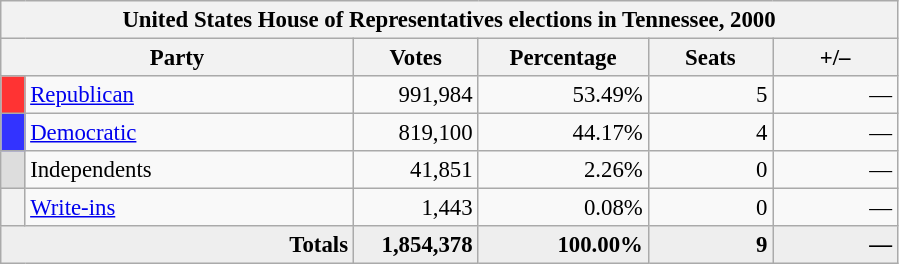<table class="wikitable" style="font-size: 95%;">
<tr>
<th colspan="6">United States House of Representatives elections in Tennessee, 2000</th>
</tr>
<tr>
<th colspan="2" style="width: 15em">Party</th>
<th style="width: 5em">Votes</th>
<th style="width: 7em">Percentage</th>
<th style="width: 5em">Seats</th>
<th style="width: 5em">+/–</th>
</tr>
<tr>
<th style="background-color:#FF3333; width: 3px"></th>
<td style="width: 130px"><a href='#'>Republican</a></td>
<td align="right">991,984</td>
<td align="right">53.49%</td>
<td align="right">5</td>
<td align="right">—</td>
</tr>
<tr>
<th style="background-color:#3333FF; width: 3px"></th>
<td style="width: 130px"><a href='#'>Democratic</a></td>
<td align="right">819,100</td>
<td align="right">44.17%</td>
<td align="right">4</td>
<td align="right">—</td>
</tr>
<tr>
<th style="background-color:#DDDDDD; width: 3px"></th>
<td style="width: 130px">Independents</td>
<td align="right">41,851</td>
<td align="right">2.26%</td>
<td align="right">0</td>
<td align="right">—</td>
</tr>
<tr>
<th></th>
<td><a href='#'>Write-ins</a></td>
<td align="right">1,443</td>
<td align="right">0.08%</td>
<td align="right">0</td>
<td align="right">—</td>
</tr>
<tr bgcolor="#EEEEEE">
<td colspan="2" align="right"><strong>Totals</strong></td>
<td align="right"><strong>1,854,378</strong></td>
<td align="right"><strong>100.00%</strong></td>
<td align="right"><strong>9</strong></td>
<td align="right"><strong>—</strong></td>
</tr>
</table>
